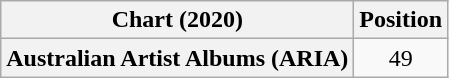<table class="wikitable plainrowheaders" style="text-align:center">
<tr>
<th scope="col">Chart (2020)</th>
<th scope="col">Position</th>
</tr>
<tr>
<th scope="row">Australian Artist Albums (ARIA)</th>
<td>49</td>
</tr>
</table>
